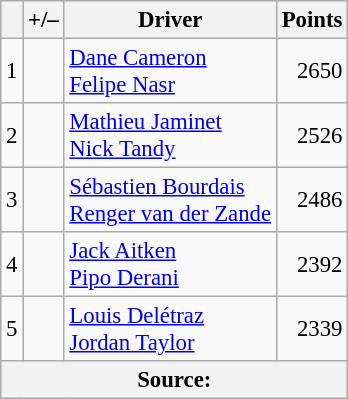<table class="wikitable" style="font-size: 95%;">
<tr>
<th scope="col"></th>
<th scope="col">+/–</th>
<th scope="col">Driver</th>
<th scope="col">Points</th>
</tr>
<tr>
<td align=center>1</td>
<td align=left></td>
<td> <a href='#'>Dane Cameron</a><br> <a href='#'>Felipe Nasr</a></td>
<td align=right>2650</td>
</tr>
<tr>
<td align=center>2</td>
<td align=left></td>
<td> <a href='#'>Mathieu Jaminet</a><br> <a href='#'>Nick Tandy</a></td>
<td align=right>2526</td>
</tr>
<tr>
<td align=center>3</td>
<td align=left></td>
<td> <a href='#'>Sébastien Bourdais</a><br> <a href='#'>Renger van der Zande</a></td>
<td align=right>2486</td>
</tr>
<tr>
<td align=center>4</td>
<td align=left></td>
<td> <a href='#'>Jack Aitken</a><br> <a href='#'>Pipo Derani</a></td>
<td align=right>2392</td>
</tr>
<tr>
<td align=center>5</td>
<td align=left></td>
<td> <a href='#'>Louis Delétraz</a><br> <a href='#'>Jordan Taylor</a></td>
<td align=right>2339</td>
</tr>
<tr>
<th colspan=5>Source:</th>
</tr>
</table>
